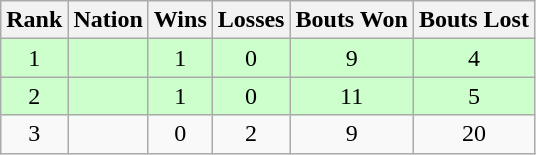<table class="wikitable sortable" style="text-align:center">
<tr>
<th>Rank</th>
<th>Nation</th>
<th>Wins</th>
<th>Losses</th>
<th>Bouts Won</th>
<th>Bouts Lost</th>
</tr>
<tr style="background:#cfc;">
<td>1</td>
<td align=left></td>
<td>1</td>
<td>0</td>
<td>9</td>
<td>4</td>
</tr>
<tr style= "background:#cfc;">
<td>2</td>
<td align=left></td>
<td>1</td>
<td>0</td>
<td>11</td>
<td>5</td>
</tr>
<tr>
<td>3</td>
<td align=left></td>
<td>0</td>
<td>2</td>
<td>9</td>
<td>20</td>
</tr>
</table>
